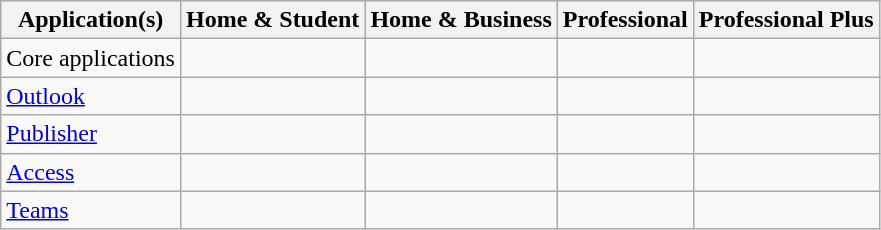<table class="wikitable">
<tr>
<th>Application(s)</th>
<th>Home & Student</th>
<th>Home & Business</th>
<th>Professional</th>
<th>Professional Plus</th>
</tr>
<tr>
<td>Core applications</td>
<td></td>
<td></td>
<td></td>
<td></td>
</tr>
<tr>
<td><a href='#'>Outlook</a></td>
<td></td>
<td></td>
<td></td>
<td></td>
</tr>
<tr>
<td><a href='#'>Publisher</a></td>
<td></td>
<td></td>
<td></td>
<td></td>
</tr>
<tr>
<td><a href='#'>Access</a></td>
<td></td>
<td></td>
<td></td>
<td></td>
</tr>
<tr>
<td><a href='#'>Teams</a></td>
<td></td>
<td></td>
<td></td>
<td></td>
</tr>
</table>
